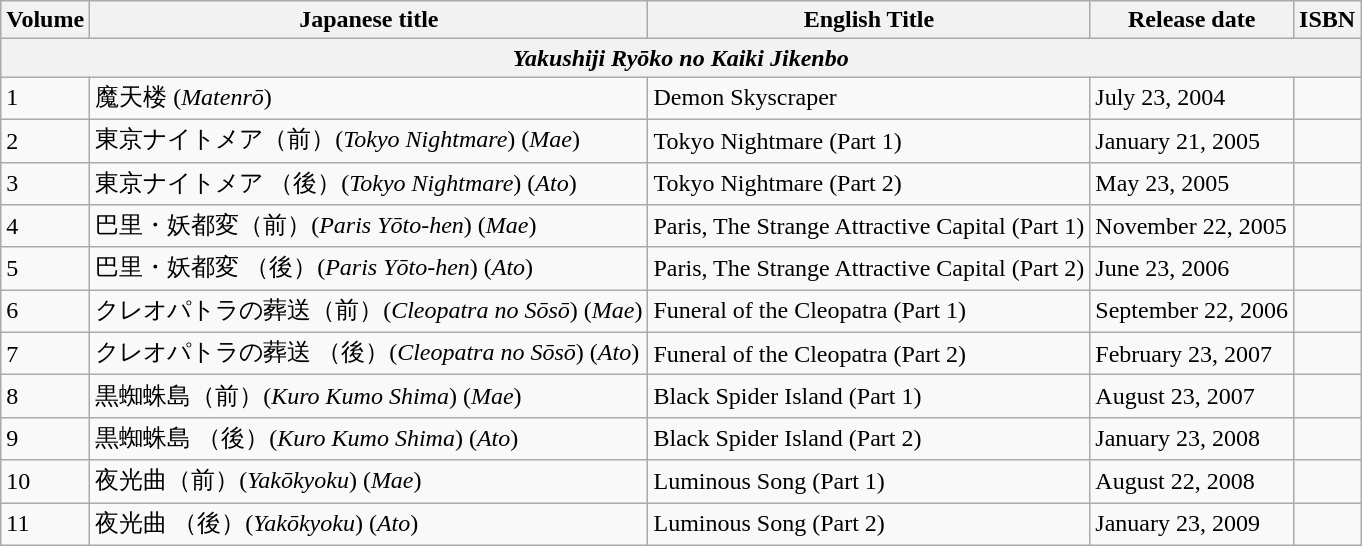<table class="wikitable">
<tr>
<th>Volume</th>
<th>Japanese title</th>
<th>English Title</th>
<th>Release date</th>
<th>ISBN</th>
</tr>
<tr>
<th colspan="5"><em>Yakushiji Ryōko no Kaiki Jikenbo</em></th>
</tr>
<tr>
<td>1</td>
<td>魔天楼 (<em>Matenrō</em>)</td>
<td>Demon Skyscraper</td>
<td>July 23, 2004</td>
<td></td>
</tr>
<tr>
<td>2</td>
<td>東京ナイトメア（前）(<em>Tokyo Nightmare</em>) (<em>Mae</em>)</td>
<td>Tokyo Nightmare (Part 1)</td>
<td>January 21, 2005</td>
<td></td>
</tr>
<tr>
<td>3</td>
<td>東京ナイトメア （後）(<em>Tokyo Nightmare</em>) (<em>Ato</em>)</td>
<td>Tokyo Nightmare (Part 2)</td>
<td>May 23, 2005</td>
<td></td>
</tr>
<tr>
<td>4</td>
<td>巴里・妖都変（前）(<em>Paris Yōto-hen</em>) (<em>Mae</em>)</td>
<td>Paris, The Strange Attractive Capital (Part 1)</td>
<td>November 22, 2005</td>
<td></td>
</tr>
<tr>
<td>5</td>
<td>巴里・妖都変 （後）(<em>Paris Yōto-hen</em>) (<em>Ato</em>)</td>
<td>Paris, The Strange Attractive Capital (Part 2)</td>
<td>June 23, 2006</td>
<td></td>
</tr>
<tr>
<td>6</td>
<td>クレオパトラの葬送（前）(<em>Cleopatra no Sōsō</em>) (<em>Mae</em>)</td>
<td>Funeral of the Cleopatra (Part 1)</td>
<td>September 22, 2006</td>
<td></td>
</tr>
<tr>
<td>7</td>
<td>クレオパトラの葬送 （後）(<em>Cleopatra no Sōsō</em>) (<em>Ato</em>)</td>
<td>Funeral of the Cleopatra (Part 2)</td>
<td>February 23, 2007</td>
<td></td>
</tr>
<tr>
<td>8</td>
<td>黒蜘蛛島（前）(<em>Kuro Kumo Shima</em>) (<em>Mae</em>)</td>
<td>Black Spider Island (Part 1)</td>
<td>August 23, 2007</td>
<td></td>
</tr>
<tr>
<td>9</td>
<td>黒蜘蛛島 （後）(<em>Kuro Kumo Shima</em>) (<em>Ato</em>)</td>
<td>Black Spider Island (Part 2)</td>
<td>January 23, 2008</td>
<td></td>
</tr>
<tr>
<td>10</td>
<td>夜光曲（前）(<em>Yakōkyoku</em>) (<em>Mae</em>)</td>
<td>Luminous Song (Part 1)</td>
<td>August 22, 2008</td>
<td></td>
</tr>
<tr>
<td>11</td>
<td>夜光曲 （後）(<em>Yakōkyoku</em>) (<em>Ato</em>)</td>
<td>Luminous Song (Part 2)</td>
<td>January 23, 2009</td>
<td></td>
</tr>
</table>
